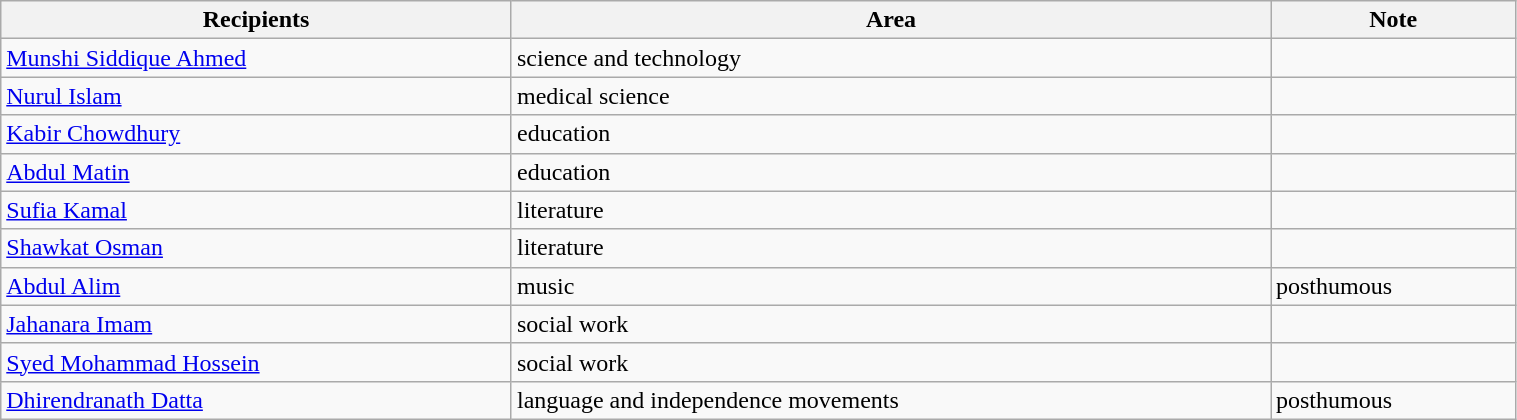<table class="wikitable" style="width:80%;">
<tr>
<th>Recipients</th>
<th>Area</th>
<th>Note</th>
</tr>
<tr>
<td><a href='#'>Munshi Siddique Ahmed</a></td>
<td>science and technology</td>
<td></td>
</tr>
<tr>
<td><a href='#'>Nurul Islam</a></td>
<td>medical science</td>
<td></td>
</tr>
<tr>
<td><a href='#'>Kabir Chowdhury</a></td>
<td>education</td>
<td></td>
</tr>
<tr>
<td><a href='#'>Abdul Matin</a></td>
<td>education</td>
<td></td>
</tr>
<tr>
<td><a href='#'>Sufia Kamal</a></td>
<td>literature</td>
<td></td>
</tr>
<tr>
<td><a href='#'>Shawkat Osman</a></td>
<td>literature</td>
<td></td>
</tr>
<tr>
<td><a href='#'>Abdul Alim</a></td>
<td>music</td>
<td>posthumous</td>
</tr>
<tr>
<td><a href='#'>Jahanara Imam</a></td>
<td>social work</td>
<td></td>
</tr>
<tr>
<td><a href='#'>Syed Mohammad Hossein</a></td>
<td>social work</td>
<td></td>
</tr>
<tr>
<td><a href='#'>Dhirendranath Datta</a></td>
<td>language and independence movements</td>
<td>posthumous</td>
</tr>
</table>
